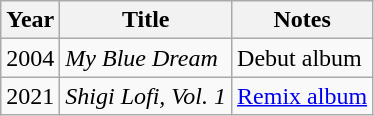<table class="wikitable sortable">
<tr>
<th>Year</th>
<th>Title</th>
<th>Notes</th>
</tr>
<tr>
<td>2004</td>
<td><em>My Blue Dream</em></td>
<td>Debut album</td>
</tr>
<tr>
<td>2021</td>
<td><em>Shigi Lofi, Vol. 1</em></td>
<td><a href='#'>Remix album</a></td>
</tr>
</table>
